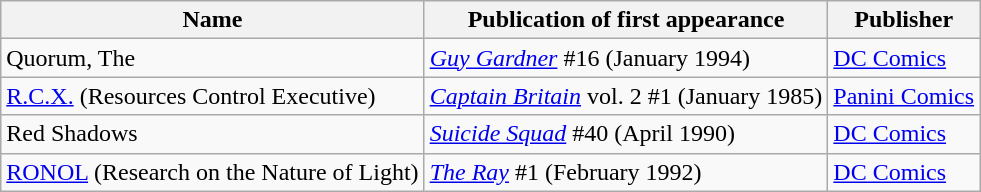<table class="wikitable">
<tr>
<th>Name</th>
<th>Publication of first appearance</th>
<th>Publisher</th>
</tr>
<tr>
<td>Quorum, The</td>
<td><em><a href='#'>Guy Gardner</a></em> #16 (January 1994)</td>
<td><a href='#'>DC Comics</a></td>
</tr>
<tr>
<td><a href='#'>R.C.X.</a> (Resources Control Executive)</td>
<td><em><a href='#'>Captain Britain</a></em> vol. 2 #1 (January 1985)</td>
<td><a href='#'>Panini Comics</a></td>
</tr>
<tr>
<td>Red Shadows</td>
<td><em><a href='#'>Suicide Squad</a></em> #40 (April 1990)</td>
<td><a href='#'>DC Comics</a></td>
</tr>
<tr>
<td><a href='#'>RONOL</a> (Research on the Nature of Light)</td>
<td><em><a href='#'>The Ray</a></em> #1 (February 1992)</td>
<td><a href='#'>DC Comics</a></td>
</tr>
</table>
